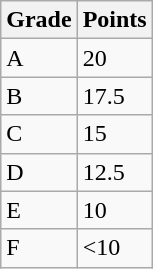<table class="wikitable">
<tr>
<th>Grade</th>
<th>Points</th>
</tr>
<tr>
<td>A</td>
<td>20</td>
</tr>
<tr>
<td>B</td>
<td>17.5</td>
</tr>
<tr>
<td>C</td>
<td>15</td>
</tr>
<tr>
<td>D</td>
<td>12.5</td>
</tr>
<tr>
<td>E</td>
<td>10</td>
</tr>
<tr>
<td>F</td>
<td><10</td>
</tr>
</table>
